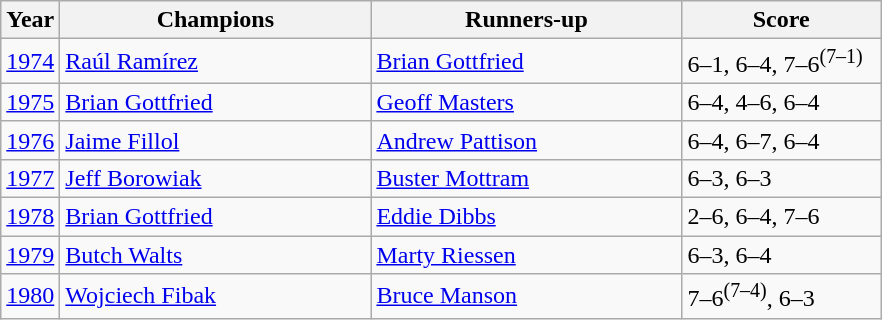<table class="wikitable">
<tr>
<th>Year</th>
<th width="200">Champions</th>
<th width="200">Runners-up</th>
<th width="125">Score</th>
</tr>
<tr>
<td><a href='#'>1974</a></td>
<td> <a href='#'>Raúl Ramírez</a></td>
<td> <a href='#'>Brian Gottfried</a></td>
<td>6–1, 6–4, 7–6<sup>(7–1)</sup></td>
</tr>
<tr>
<td><a href='#'>1975</a></td>
<td> <a href='#'>Brian Gottfried</a></td>
<td> <a href='#'>Geoff Masters</a></td>
<td>6–4, 4–6, 6–4</td>
</tr>
<tr>
<td><a href='#'>1976</a></td>
<td> <a href='#'>Jaime Fillol</a></td>
<td> <a href='#'>Andrew Pattison</a></td>
<td>6–4, 6–7, 6–4</td>
</tr>
<tr>
<td><a href='#'>1977</a></td>
<td> <a href='#'>Jeff Borowiak</a></td>
<td> <a href='#'>Buster Mottram</a></td>
<td>6–3, 6–3</td>
</tr>
<tr>
<td><a href='#'>1978</a></td>
<td> <a href='#'>Brian Gottfried</a></td>
<td> <a href='#'>Eddie Dibbs</a></td>
<td>2–6, 6–4, 7–6</td>
</tr>
<tr>
<td><a href='#'>1979</a></td>
<td> <a href='#'>Butch Walts</a></td>
<td> <a href='#'>Marty Riessen</a></td>
<td>6–3, 6–4</td>
</tr>
<tr>
<td><a href='#'>1980</a></td>
<td> <a href='#'>Wojciech Fibak</a></td>
<td> <a href='#'>Bruce Manson</a></td>
<td>7–6<sup>(7–4)</sup>, 6–3</td>
</tr>
</table>
